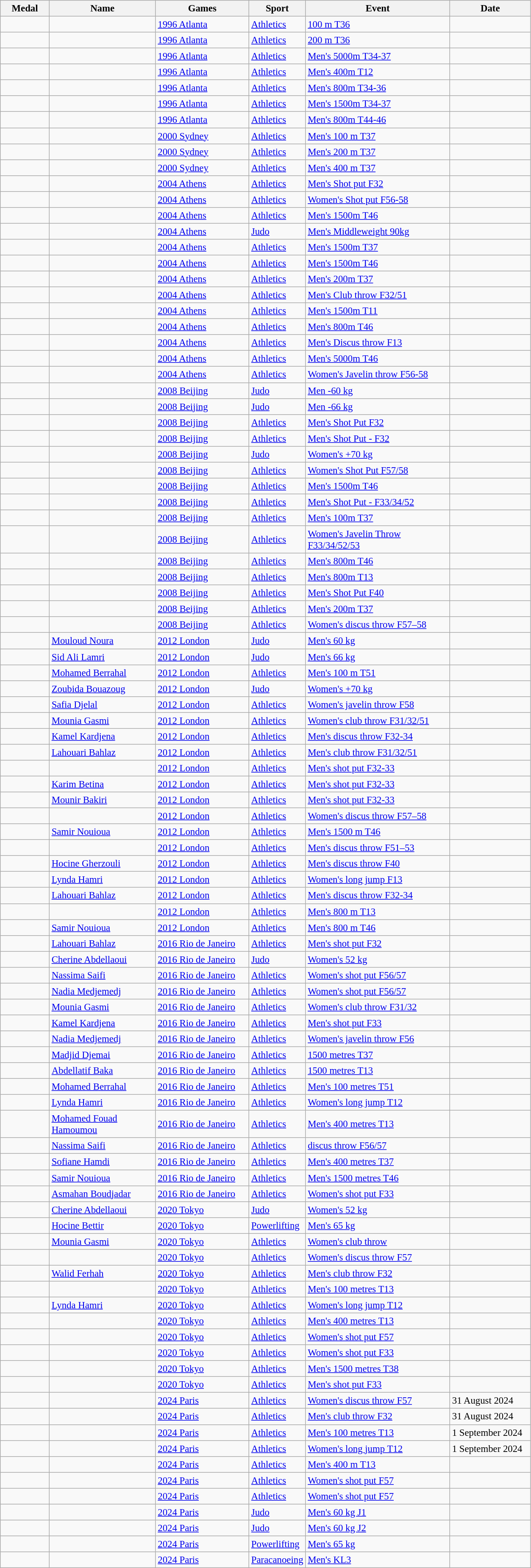<table class="wikitable sortable" style="font-size:95%">
<tr>
<th width="70">Medal</th>
<th width="160">Name</th>
<th width="140">Games</th>
<th width="80">Sport</th>
<th width="220">Event</th>
<th width="120">Date</th>
</tr>
<tr>
<td></td>
<td></td>
<td> <a href='#'>1996 Atlanta</a></td>
<td><a href='#'>Athletics</a></td>
<td><a href='#'>100 m T36</a></td>
<td></td>
</tr>
<tr>
<td></td>
<td></td>
<td> <a href='#'>1996 Atlanta</a></td>
<td><a href='#'>Athletics</a></td>
<td><a href='#'>200 m T36</a></td>
<td></td>
</tr>
<tr>
<td></td>
<td></td>
<td> <a href='#'>1996 Atlanta</a></td>
<td><a href='#'>Athletics</a></td>
<td><a href='#'>Men's 5000m T34-37</a></td>
<td></td>
</tr>
<tr>
<td></td>
<td></td>
<td> <a href='#'>1996 Atlanta</a></td>
<td><a href='#'>Athletics</a></td>
<td><a href='#'>Men's 400m T12</a></td>
<td></td>
</tr>
<tr>
<td></td>
<td></td>
<td> <a href='#'>1996 Atlanta</a></td>
<td><a href='#'>Athletics</a></td>
<td><a href='#'>Men's 800m T34-36</a></td>
<td></td>
</tr>
<tr>
<td></td>
<td></td>
<td> <a href='#'>1996 Atlanta</a></td>
<td><a href='#'>Athletics</a></td>
<td><a href='#'>Men's 1500m T34-37</a></td>
<td></td>
</tr>
<tr>
<td></td>
<td></td>
<td> <a href='#'>1996 Atlanta</a></td>
<td><a href='#'>Athletics</a></td>
<td><a href='#'>Men's 800m T44-46</a></td>
<td></td>
</tr>
<tr>
<td></td>
<td></td>
<td> <a href='#'>2000 Sydney</a></td>
<td><a href='#'>Athletics</a></td>
<td><a href='#'>Men's 100 m T37</a></td>
<td></td>
</tr>
<tr>
<td></td>
<td></td>
<td> <a href='#'>2000 Sydney</a></td>
<td><a href='#'>Athletics</a></td>
<td><a href='#'>Men's 200 m T37</a></td>
<td></td>
</tr>
<tr>
<td></td>
<td></td>
<td> <a href='#'>2000 Sydney</a></td>
<td><a href='#'>Athletics</a></td>
<td><a href='#'>Men's 400 m T37</a></td>
<td></td>
</tr>
<tr>
<td></td>
<td></td>
<td> <a href='#'>2004 Athens</a></td>
<td><a href='#'>Athletics</a></td>
<td><a href='#'>Men's Shot put F32</a></td>
<td></td>
</tr>
<tr>
<td></td>
<td></td>
<td> <a href='#'>2004 Athens</a></td>
<td><a href='#'>Athletics</a></td>
<td><a href='#'>Women's Shot put F56-58</a></td>
<td></td>
</tr>
<tr>
<td></td>
<td></td>
<td> <a href='#'>2004 Athens</a></td>
<td><a href='#'>Athletics</a></td>
<td><a href='#'>Men's 1500m T46</a></td>
<td></td>
</tr>
<tr>
<td></td>
<td></td>
<td> <a href='#'>2004 Athens</a></td>
<td><a href='#'>Judo</a></td>
<td><a href='#'>Men's Middleweight 90kg</a></td>
<td></td>
</tr>
<tr>
<td></td>
<td></td>
<td> <a href='#'>2004 Athens</a></td>
<td><a href='#'>Athletics</a></td>
<td><a href='#'>Men's 1500m T37</a></td>
<td></td>
</tr>
<tr>
<td></td>
<td></td>
<td> <a href='#'>2004 Athens</a></td>
<td><a href='#'>Athletics</a></td>
<td><a href='#'>Men's 1500m T46</a></td>
<td></td>
</tr>
<tr>
<td></td>
<td></td>
<td> <a href='#'>2004 Athens</a></td>
<td><a href='#'>Athletics</a></td>
<td><a href='#'>Men's 200m T37</a></td>
<td></td>
</tr>
<tr>
<td></td>
<td></td>
<td> <a href='#'>2004 Athens</a></td>
<td><a href='#'>Athletics</a></td>
<td><a href='#'>Men's Club throw F32/51</a></td>
<td></td>
</tr>
<tr>
<td></td>
<td></td>
<td> <a href='#'>2004 Athens</a></td>
<td><a href='#'>Athletics</a></td>
<td><a href='#'>Men's 1500m T11</a></td>
<td></td>
</tr>
<tr>
<td></td>
<td></td>
<td> <a href='#'>2004 Athens</a></td>
<td><a href='#'>Athletics</a></td>
<td><a href='#'>Men's 800m T46</a></td>
<td></td>
</tr>
<tr>
<td></td>
<td></td>
<td> <a href='#'>2004 Athens</a></td>
<td><a href='#'>Athletics</a></td>
<td><a href='#'>Men's Discus throw F13</a></td>
<td></td>
</tr>
<tr>
<td></td>
<td></td>
<td> <a href='#'>2004 Athens</a></td>
<td><a href='#'>Athletics</a></td>
<td><a href='#'>Men's 5000m T46</a></td>
<td></td>
</tr>
<tr>
<td></td>
<td></td>
<td> <a href='#'>2004 Athens</a></td>
<td><a href='#'>Athletics</a></td>
<td><a href='#'>Women's Javelin throw F56-58</a></td>
<td></td>
</tr>
<tr>
<td></td>
<td></td>
<td> <a href='#'>2008 Beijing</a></td>
<td><a href='#'>Judo</a></td>
<td><a href='#'>Men -60 kg</a></td>
<td></td>
</tr>
<tr>
<td></td>
<td></td>
<td> <a href='#'>2008 Beijing</a></td>
<td><a href='#'>Judo</a></td>
<td><a href='#'>Men -66 kg</a></td>
<td></td>
</tr>
<tr>
<td></td>
<td></td>
<td> <a href='#'>2008 Beijing</a></td>
<td><a href='#'>Athletics</a></td>
<td><a href='#'>Men's Shot Put F32</a></td>
<td></td>
</tr>
<tr>
<td></td>
<td></td>
<td> <a href='#'>2008 Beijing</a></td>
<td><a href='#'>Athletics</a></td>
<td><a href='#'>Men's Shot Put - F32</a></td>
<td></td>
</tr>
<tr>
<td></td>
<td></td>
<td> <a href='#'>2008 Beijing</a></td>
<td><a href='#'>Judo</a></td>
<td><a href='#'>Women's +70 kg</a></td>
<td></td>
</tr>
<tr>
<td></td>
<td></td>
<td> <a href='#'>2008 Beijing</a></td>
<td><a href='#'>Athletics</a></td>
<td><a href='#'>Women's Shot Put F57/58</a></td>
<td></td>
</tr>
<tr>
<td></td>
<td></td>
<td> <a href='#'>2008 Beijing</a></td>
<td><a href='#'>Athletics</a></td>
<td><a href='#'>Men's 1500m T46</a></td>
<td></td>
</tr>
<tr>
<td></td>
<td></td>
<td> <a href='#'>2008 Beijing</a></td>
<td><a href='#'>Athletics</a></td>
<td><a href='#'>Men's Shot Put - F33/34/52</a></td>
<td></td>
</tr>
<tr>
<td></td>
<td></td>
<td> <a href='#'>2008 Beijing</a></td>
<td><a href='#'>Athletics</a></td>
<td><a href='#'>Men's 100m T37</a></td>
<td></td>
</tr>
<tr>
<td></td>
<td></td>
<td> <a href='#'>2008 Beijing</a></td>
<td><a href='#'>Athletics</a></td>
<td><a href='#'>Women's Javelin Throw F33/34/52/53</a></td>
<td></td>
</tr>
<tr>
<td></td>
<td></td>
<td> <a href='#'>2008 Beijing</a></td>
<td><a href='#'>Athletics</a></td>
<td><a href='#'>Men's 800m T46</a></td>
<td></td>
</tr>
<tr>
<td></td>
<td></td>
<td> <a href='#'>2008 Beijing</a></td>
<td><a href='#'>Athletics</a></td>
<td><a href='#'>Men's 800m T13</a></td>
<td></td>
</tr>
<tr>
<td></td>
<td></td>
<td> <a href='#'>2008 Beijing</a></td>
<td><a href='#'>Athletics</a></td>
<td><a href='#'>Men's Shot Put F40</a></td>
<td></td>
</tr>
<tr>
<td></td>
<td></td>
<td> <a href='#'>2008 Beijing</a></td>
<td><a href='#'>Athletics</a></td>
<td><a href='#'>Men's 200m T37</a></td>
<td></td>
</tr>
<tr>
<td></td>
<td></td>
<td> <a href='#'>2008 Beijing</a></td>
<td><a href='#'>Athletics</a></td>
<td><a href='#'>Women's discus throw F57–58</a></td>
<td></td>
</tr>
<tr>
<td></td>
<td><a href='#'>Mouloud Noura</a></td>
<td> <a href='#'>2012 London</a></td>
<td><a href='#'>Judo</a></td>
<td><a href='#'>Men's 60 kg</a></td>
<td></td>
</tr>
<tr>
<td></td>
<td><a href='#'>Sid Ali Lamri</a></td>
<td> <a href='#'>2012 London</a></td>
<td><a href='#'>Judo</a></td>
<td><a href='#'>Men's 66 kg</a></td>
<td></td>
</tr>
<tr>
<td></td>
<td><a href='#'>Mohamed Berrahal</a></td>
<td> <a href='#'>2012 London</a></td>
<td><a href='#'>Athletics</a></td>
<td><a href='#'>Men's 100 m T51</a></td>
<td></td>
</tr>
<tr>
<td></td>
<td><a href='#'>Zoubida Bouazoug</a></td>
<td> <a href='#'>2012 London</a></td>
<td><a href='#'>Judo</a></td>
<td><a href='#'>Women's +70 kg</a></td>
<td></td>
</tr>
<tr>
<td></td>
<td><a href='#'>Safia Djelal</a></td>
<td> <a href='#'>2012 London</a></td>
<td><a href='#'>Athletics</a></td>
<td><a href='#'>Women's javelin throw F58</a></td>
<td></td>
</tr>
<tr>
<td></td>
<td><a href='#'>Mounia Gasmi</a></td>
<td> <a href='#'>2012 London</a></td>
<td><a href='#'>Athletics</a></td>
<td><a href='#'>Women's club throw F31/32/51</a></td>
<td></td>
</tr>
<tr>
<td></td>
<td><a href='#'>Kamel Kardjena</a></td>
<td> <a href='#'>2012 London</a></td>
<td><a href='#'>Athletics</a></td>
<td><a href='#'>Men's discus throw F32-34</a></td>
<td></td>
</tr>
<tr>
<td></td>
<td><a href='#'>Lahouari Bahlaz</a></td>
<td> <a href='#'>2012 London</a></td>
<td><a href='#'>Athletics</a></td>
<td><a href='#'>Men's club throw F31/32/51</a></td>
<td></td>
</tr>
<tr>
<td></td>
<td></td>
<td> <a href='#'>2012 London</a></td>
<td><a href='#'>Athletics</a></td>
<td><a href='#'>Men's shot put F32-33</a></td>
<td></td>
</tr>
<tr>
<td></td>
<td><a href='#'>Karim Betina</a></td>
<td> <a href='#'>2012 London</a></td>
<td><a href='#'>Athletics</a></td>
<td><a href='#'>Men's shot put F32-33</a></td>
<td></td>
</tr>
<tr>
<td></td>
<td><a href='#'>Mounir Bakiri</a></td>
<td> <a href='#'>2012 London</a></td>
<td><a href='#'>Athletics</a></td>
<td><a href='#'>Men's shot put F32-33</a></td>
<td></td>
</tr>
<tr>
<td></td>
<td></td>
<td> <a href='#'>2012 London</a></td>
<td><a href='#'>Athletics</a></td>
<td><a href='#'>Women's discus throw F57–58</a></td>
<td></td>
</tr>
<tr>
<td></td>
<td><a href='#'>Samir Nouioua</a></td>
<td> <a href='#'>2012 London</a></td>
<td><a href='#'>Athletics</a></td>
<td><a href='#'>Men's 1500 m T46</a></td>
<td></td>
</tr>
<tr>
<td></td>
<td></td>
<td> <a href='#'>2012 London</a></td>
<td><a href='#'>Athletics</a></td>
<td><a href='#'>Men's discus throw F51–53</a></td>
<td></td>
</tr>
<tr>
<td></td>
<td><a href='#'>Hocine Gherzouli</a></td>
<td> <a href='#'>2012 London</a></td>
<td><a href='#'>Athletics</a></td>
<td><a href='#'>Men's discus throw F40</a></td>
<td></td>
</tr>
<tr>
<td></td>
<td><a href='#'>Lynda Hamri</a></td>
<td> <a href='#'>2012 London</a></td>
<td><a href='#'>Athletics</a></td>
<td><a href='#'>Women's long jump F13</a></td>
<td></td>
</tr>
<tr>
<td></td>
<td><a href='#'>Lahouari Bahlaz</a></td>
<td> <a href='#'>2012 London</a></td>
<td><a href='#'>Athletics</a></td>
<td><a href='#'>Men's discus throw F32-34</a></td>
<td></td>
</tr>
<tr>
<td></td>
<td></td>
<td> <a href='#'>2012 London</a></td>
<td><a href='#'>Athletics</a></td>
<td><a href='#'>Men's 800 m T13</a></td>
<td></td>
</tr>
<tr>
<td></td>
<td><a href='#'>Samir Nouioua</a></td>
<td> <a href='#'>2012 London</a></td>
<td><a href='#'>Athletics</a></td>
<td><a href='#'>Men's 800 m T46</a></td>
<td></td>
</tr>
<tr>
<td></td>
<td><a href='#'>Lahouari Bahlaz</a></td>
<td> <a href='#'>2016 Rio de Janeiro</a></td>
<td><a href='#'>Athletics</a></td>
<td><a href='#'>Men's shot put F32</a></td>
<td></td>
</tr>
<tr>
<td></td>
<td><a href='#'>Cherine Abdellaoui</a></td>
<td> <a href='#'>2016 Rio de Janeiro</a></td>
<td><a href='#'>Judo</a></td>
<td><a href='#'>Women's 52 kg</a></td>
<td></td>
</tr>
<tr>
<td></td>
<td><a href='#'>Nassima Saifi</a></td>
<td> <a href='#'>2016 Rio de Janeiro</a></td>
<td><a href='#'>Athletics</a></td>
<td><a href='#'>Women's shot put F56/57</a></td>
<td></td>
</tr>
<tr>
<td></td>
<td><a href='#'>Nadia Medjemedj</a></td>
<td> <a href='#'>2016 Rio de Janeiro</a></td>
<td><a href='#'>Athletics</a></td>
<td><a href='#'>Women's shot put F56/57</a></td>
<td></td>
</tr>
<tr>
<td></td>
<td><a href='#'>Mounia Gasmi</a></td>
<td> <a href='#'>2016 Rio de Janeiro</a></td>
<td><a href='#'>Athletics</a></td>
<td><a href='#'>Women's club throw F31/32</a></td>
<td></td>
</tr>
<tr>
<td></td>
<td><a href='#'>Kamel Kardjena</a></td>
<td> <a href='#'>2016 Rio de Janeiro</a></td>
<td><a href='#'>Athletics</a></td>
<td><a href='#'>Men's shot put F33</a></td>
<td></td>
</tr>
<tr>
<td></td>
<td><a href='#'>Nadia Medjemedj</a></td>
<td> <a href='#'>2016 Rio de Janeiro</a></td>
<td><a href='#'>Athletics</a></td>
<td><a href='#'>Women's javelin throw F56</a></td>
<td></td>
</tr>
<tr>
<td></td>
<td><a href='#'>Madjid Djemai</a></td>
<td> <a href='#'>2016 Rio de Janeiro</a></td>
<td><a href='#'>Athletics</a></td>
<td><a href='#'>1500 metres T37</a></td>
<td></td>
</tr>
<tr>
<td></td>
<td><a href='#'>Abdellatif Baka</a></td>
<td> <a href='#'>2016 Rio de Janeiro</a></td>
<td><a href='#'>Athletics</a></td>
<td><a href='#'>1500 metres T13</a></td>
<td></td>
</tr>
<tr>
<td></td>
<td><a href='#'>Mohamed Berrahal</a></td>
<td> <a href='#'>2016 Rio de Janeiro</a></td>
<td><a href='#'>Athletics</a></td>
<td><a href='#'>Men's 100 metres T51</a></td>
<td></td>
</tr>
<tr>
<td></td>
<td><a href='#'>Lynda Hamri</a></td>
<td> <a href='#'>2016 Rio de Janeiro</a></td>
<td><a href='#'>Athletics</a></td>
<td><a href='#'>Women's long jump T12</a></td>
<td></td>
</tr>
<tr>
<td></td>
<td><a href='#'>Mohamed Fouad Hamoumou</a></td>
<td> <a href='#'>2016 Rio de Janeiro</a></td>
<td><a href='#'>Athletics</a></td>
<td><a href='#'>Men's 400 metres T13</a></td>
<td></td>
</tr>
<tr>
<td></td>
<td><a href='#'>Nassima Saifi</a></td>
<td> <a href='#'>2016 Rio de Janeiro</a></td>
<td><a href='#'>Athletics</a></td>
<td><a href='#'>discus throw F56/57</a></td>
<td></td>
</tr>
<tr>
<td></td>
<td><a href='#'>Sofiane Hamdi</a></td>
<td> <a href='#'>2016 Rio de Janeiro</a></td>
<td><a href='#'>Athletics</a></td>
<td><a href='#'>Men's 400 metres T37</a></td>
<td></td>
</tr>
<tr>
<td></td>
<td><a href='#'>Samir Nouioua</a></td>
<td> <a href='#'>2016 Rio de Janeiro</a></td>
<td><a href='#'>Athletics</a></td>
<td><a href='#'>Men's 1500 metres T46</a></td>
<td></td>
</tr>
<tr>
<td></td>
<td><a href='#'>Asmahan Boudjadar</a></td>
<td> <a href='#'>2016 Rio de Janeiro</a></td>
<td><a href='#'>Athletics</a></td>
<td><a href='#'>Women's shot put F33</a></td>
<td></td>
</tr>
<tr>
<td></td>
<td><a href='#'>Cherine Abdellaoui</a></td>
<td> <a href='#'>2020 Tokyo</a></td>
<td><a href='#'>Judo</a></td>
<td><a href='#'>Women's 52 kg</a></td>
<td></td>
</tr>
<tr>
<td></td>
<td><a href='#'>Hocine Bettir</a></td>
<td> <a href='#'>2020 Tokyo</a></td>
<td><a href='#'>Powerlifting</a></td>
<td><a href='#'>Men's 65 kg</a></td>
<td></td>
</tr>
<tr>
<td></td>
<td><a href='#'>Mounia Gasmi</a></td>
<td> <a href='#'>2020 Tokyo</a></td>
<td><a href='#'>Athletics</a></td>
<td><a href='#'>Women's club throw</a></td>
<td></td>
</tr>
<tr>
<td></td>
<td></td>
<td> <a href='#'>2020 Tokyo</a></td>
<td><a href='#'>Athletics</a></td>
<td><a href='#'>Women's discus throw F57</a></td>
<td></td>
</tr>
<tr>
<td></td>
<td><a href='#'>Walid Ferhah</a></td>
<td> <a href='#'>2020 Tokyo</a></td>
<td><a href='#'>Athletics</a></td>
<td><a href='#'>Men's club throw F32</a></td>
<td></td>
</tr>
<tr>
<td></td>
<td></td>
<td> <a href='#'>2020 Tokyo</a></td>
<td><a href='#'>Athletics</a></td>
<td><a href='#'>Men's 100 metres T13</a></td>
<td></td>
</tr>
<tr>
<td></td>
<td><a href='#'>Lynda Hamri</a></td>
<td> <a href='#'>2020 Tokyo</a></td>
<td><a href='#'>Athletics</a></td>
<td><a href='#'>Women's long jump T12</a></td>
<td></td>
</tr>
<tr>
<td></td>
<td></td>
<td> <a href='#'>2020 Tokyo</a></td>
<td><a href='#'>Athletics</a></td>
<td><a href='#'>Men's 400 metres T13</a></td>
<td></td>
</tr>
<tr>
<td></td>
<td></td>
<td> <a href='#'>2020 Tokyo</a></td>
<td><a href='#'>Athletics</a></td>
<td><a href='#'>Women's shot put F57</a></td>
<td></td>
</tr>
<tr>
<td></td>
<td></td>
<td> <a href='#'>2020 Tokyo</a></td>
<td><a href='#'>Athletics</a></td>
<td><a href='#'>Women's shot put F33</a></td>
<td></td>
</tr>
<tr>
<td></td>
<td></td>
<td> <a href='#'>2020 Tokyo</a></td>
<td><a href='#'>Athletics</a></td>
<td><a href='#'>Men's 1500 metres T38</a></td>
<td></td>
</tr>
<tr>
<td></td>
<td></td>
<td> <a href='#'>2020 Tokyo</a></td>
<td><a href='#'>Athletics</a></td>
<td><a href='#'>Men's shot put F33</a></td>
<td></td>
</tr>
<tr>
<td></td>
<td></td>
<td> <a href='#'>2024 Paris</a></td>
<td><a href='#'>Athletics</a></td>
<td><a href='#'>Women's discus throw F57</a></td>
<td>31 August 2024</td>
</tr>
<tr>
<td></td>
<td></td>
<td> <a href='#'>2024 Paris</a></td>
<td><a href='#'>Athletics</a></td>
<td><a href='#'>Men's club throw F32</a></td>
<td>31 August 2024</td>
</tr>
<tr>
<td></td>
<td></td>
<td> <a href='#'>2024 Paris</a></td>
<td><a href='#'>Athletics</a></td>
<td><a href='#'>Men's 100 metres T13</a></td>
<td>1 September 2024</td>
</tr>
<tr>
<td></td>
<td></td>
<td> <a href='#'>2024 Paris</a></td>
<td><a href='#'>Athletics</a></td>
<td><a href='#'>Women's long jump T12</a></td>
<td>1 September 2024</td>
</tr>
<tr>
<td></td>
<td></td>
<td> <a href='#'>2024 Paris</a></td>
<td><a href='#'>Athletics</a></td>
<td><a href='#'>Men's 400 m T13</a></td>
<td></td>
</tr>
<tr>
<td></td>
<td></td>
<td> <a href='#'>2024 Paris</a></td>
<td><a href='#'>Athletics</a></td>
<td><a href='#'>Women's shot put F57</a></td>
<td></td>
</tr>
<tr>
<td></td>
<td></td>
<td> <a href='#'>2024 Paris</a></td>
<td><a href='#'>Athletics</a></td>
<td><a href='#'>Women's shot put F57</a></td>
<td></td>
</tr>
<tr>
<td></td>
<td></td>
<td> <a href='#'>2024 Paris</a></td>
<td><a href='#'>Judo</a></td>
<td><a href='#'>Men's 60 kg J1</a></td>
<td></td>
</tr>
<tr>
<td></td>
<td></td>
<td> <a href='#'>2024 Paris</a></td>
<td><a href='#'>Judo</a></td>
<td><a href='#'>Men's 60 kg J2</a></td>
<td></td>
</tr>
<tr>
<td></td>
<td></td>
<td> <a href='#'>2024 Paris</a></td>
<td><a href='#'>Powerlifting</a></td>
<td><a href='#'>Men's 65 kg</a></td>
<td></td>
</tr>
<tr>
<td></td>
<td></td>
<td> <a href='#'>2024 Paris</a></td>
<td><a href='#'>Paracanoeing</a></td>
<td><a href='#'>Men's KL3</a></td>
<td></td>
</tr>
</table>
